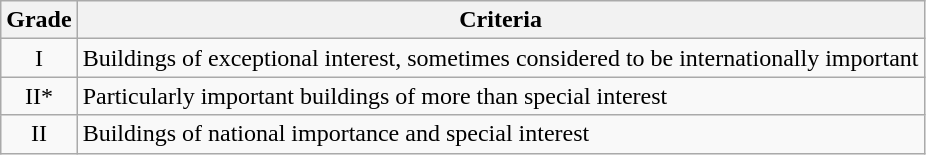<table class="wikitable">
<tr>
<th>Grade</th>
<th>Criteria</th>
</tr>
<tr>
<td align="center" >I</td>
<td>Buildings of exceptional interest, sometimes considered to be internationally important</td>
</tr>
<tr>
<td align="center" >II*</td>
<td>Particularly important buildings of more than special interest</td>
</tr>
<tr>
<td align="center" >II</td>
<td>Buildings of national importance and special interest</td>
</tr>
</table>
